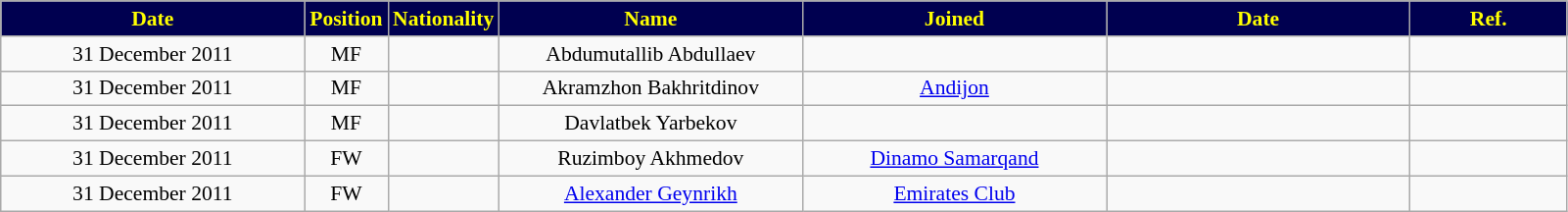<table class="wikitable"  style="text-align:center; font-size:90%; ">
<tr>
<th style="background:#000050; color:yellow; width:200px;">Date</th>
<th style="background:#000050; color:yellow; width:50px;">Position</th>
<th style="background:#000050; color:yellow; width:50px;">Nationality</th>
<th style="background:#000050; color:yellow; width:200px;">Name</th>
<th style="background:#000050; color:yellow; width:200px;">Joined</th>
<th style="background:#000050; color:yellow; width:200px;">Date</th>
<th style="background:#000050; color:yellow; width:100px;">Ref.</th>
</tr>
<tr>
<td>31 December 2011</td>
<td>MF</td>
<td></td>
<td>Abdumutallib Abdullaev</td>
<td></td>
<td></td>
<td></td>
</tr>
<tr>
<td>31 December 2011</td>
<td>MF</td>
<td></td>
<td>Akramzhon Bakhritdinov</td>
<td><a href='#'>Andijon</a></td>
<td></td>
<td></td>
</tr>
<tr>
<td>31 December 2011</td>
<td>MF</td>
<td></td>
<td>Davlatbek Yarbekov</td>
<td></td>
<td></td>
<td></td>
</tr>
<tr>
<td>31 December 2011</td>
<td>FW</td>
<td></td>
<td>Ruzimboy Akhmedov</td>
<td><a href='#'>Dinamo Samarqand</a></td>
<td></td>
<td></td>
</tr>
<tr>
<td>31 December 2011</td>
<td>FW</td>
<td></td>
<td><a href='#'>Alexander Geynrikh</a></td>
<td><a href='#'>Emirates Club</a></td>
<td></td>
<td></td>
</tr>
</table>
